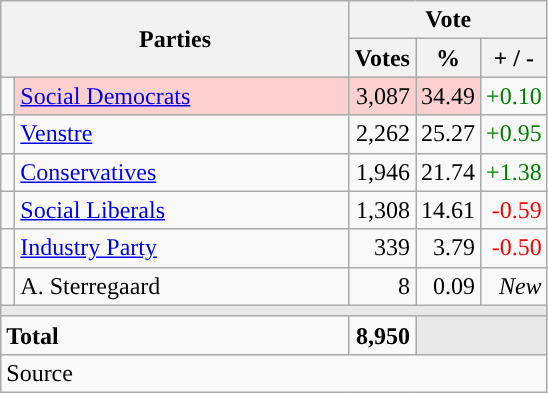<table class="wikitable" style="text-align:right;">
<tr>
<th style="text-align:centre;" rowspan="2" colspan="2" width="225">Parties</th>
<th colspan="3">Vote</th>
</tr>
<tr>
<th width="15">Votes</th>
<th width="15">%</th>
<th width="15">+ / -</th>
</tr>
<tr>
<td width="2" style="color:inherit;background:"></td>
<td bgcolor=#fbd0ce  align="left"><a href='#'>Social Democrats</a></td>
<td bgcolor=#fbd0ce>3,087</td>
<td bgcolor=#fbd0ce>34.49</td>
<td style=color:green;>+0.10</td>
</tr>
<tr>
<td width="2" style="color:inherit;background:"></td>
<td align="left"><a href='#'>Venstre</a></td>
<td>2,262</td>
<td>25.27</td>
<td style=color:green;>+0.95</td>
</tr>
<tr>
<td width="2" style="color:inherit;background:"></td>
<td align="left"><a href='#'>Conservatives</a></td>
<td>1,946</td>
<td>21.74</td>
<td style=color:green;>+1.38</td>
</tr>
<tr>
<td width="2" style="color:inherit;background:"></td>
<td align="left"><a href='#'>Social Liberals</a></td>
<td>1,308</td>
<td>14.61</td>
<td style=color:red;>-0.59</td>
</tr>
<tr>
<td width="2" style="color:inherit;background:"></td>
<td align="left"><a href='#'>Industry Party</a></td>
<td>339</td>
<td>3.79</td>
<td style=color:red;>-0.50</td>
</tr>
<tr>
<td width="2" style="color:inherit;background:"></td>
<td align="left">A. Sterregaard</td>
<td>8</td>
<td>0.09</td>
<td><em>New</em></td>
</tr>
<tr>
<td colspan="7" bgcolor="#E9E9E9"></td>
</tr>
<tr>
<td align="left" colspan="2"><strong>Total</strong></td>
<td><strong>8,950</strong></td>
<td bgcolor="#E9E9E9" colspan="2"></td>
</tr>
<tr>
<td align="left" colspan="6">Source</td>
</tr>
</table>
